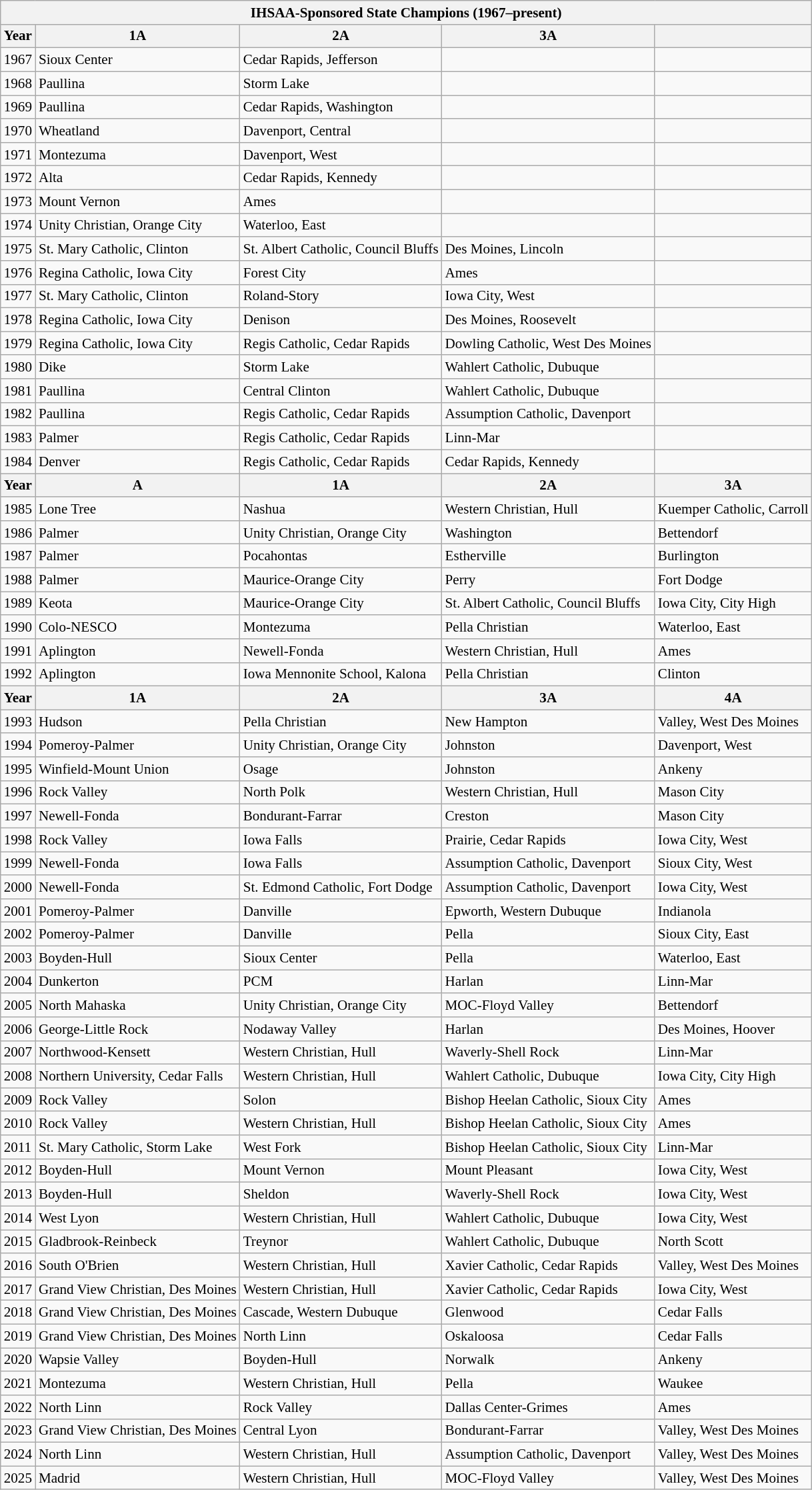<table class="wikitable collapsible collapsed" style="font-size:88%; min-width:40em">
<tr>
<th colspan=5>IHSAA-Sponsored State Champions (1967–present)</th>
</tr>
<tr>
<th>Year</th>
<th>1A</th>
<th>2A</th>
<th>3A</th>
<th></th>
</tr>
<tr>
<td>1967</td>
<td>Sioux Center</td>
<td>Cedar Rapids, Jefferson</td>
<td></td>
<td></td>
</tr>
<tr>
<td>1968</td>
<td>Paullina</td>
<td>Storm Lake</td>
<td></td>
<td></td>
</tr>
<tr>
<td>1969</td>
<td>Paullina</td>
<td>Cedar Rapids, Washington</td>
<td></td>
<td></td>
</tr>
<tr>
<td>1970</td>
<td>Wheatland</td>
<td>Davenport, Central</td>
<td></td>
<td></td>
</tr>
<tr>
<td>1971</td>
<td>Montezuma</td>
<td>Davenport, West</td>
<td></td>
<td></td>
</tr>
<tr>
<td>1972</td>
<td>Alta</td>
<td>Cedar Rapids, Kennedy</td>
<td></td>
<td></td>
</tr>
<tr>
<td>1973</td>
<td>Mount Vernon</td>
<td>Ames</td>
<td></td>
<td></td>
</tr>
<tr>
<td>1974</td>
<td>Unity Christian, Orange City</td>
<td>Waterloo, East</td>
<td></td>
<td></td>
</tr>
<tr>
<td>1975</td>
<td>St. Mary Catholic, Clinton</td>
<td>St. Albert Catholic, Council Bluffs</td>
<td>Des Moines, Lincoln</td>
<td></td>
</tr>
<tr>
<td>1976</td>
<td>Regina Catholic, Iowa City</td>
<td>Forest City</td>
<td>Ames</td>
<td></td>
</tr>
<tr>
<td>1977</td>
<td>St. Mary Catholic, Clinton</td>
<td>Roland-Story</td>
<td>Iowa City, West</td>
<td></td>
</tr>
<tr>
<td>1978</td>
<td>Regina Catholic, Iowa City</td>
<td>Denison</td>
<td>Des Moines, Roosevelt</td>
<td></td>
</tr>
<tr>
<td>1979</td>
<td>Regina Catholic, Iowa City</td>
<td>Regis Catholic, Cedar Rapids</td>
<td>Dowling Catholic, West Des Moines</td>
<td></td>
</tr>
<tr>
<td>1980</td>
<td>Dike</td>
<td>Storm Lake</td>
<td>Wahlert Catholic, Dubuque</td>
<td></td>
</tr>
<tr>
<td>1981</td>
<td>Paullina</td>
<td>Central Clinton</td>
<td>Wahlert Catholic, Dubuque</td>
<td></td>
</tr>
<tr>
<td>1982</td>
<td>Paullina</td>
<td>Regis Catholic, Cedar Rapids</td>
<td>Assumption Catholic, Davenport</td>
<td></td>
</tr>
<tr>
<td>1983</td>
<td>Palmer</td>
<td>Regis Catholic, Cedar Rapids</td>
<td>Linn-Mar</td>
<td></td>
</tr>
<tr>
<td>1984</td>
<td>Denver</td>
<td>Regis Catholic, Cedar Rapids</td>
<td>Cedar Rapids, Kennedy</td>
<td></td>
</tr>
<tr>
<th>Year</th>
<th>A</th>
<th>1A</th>
<th>2A</th>
<th>3A</th>
</tr>
<tr>
<td>1985</td>
<td>Lone Tree</td>
<td>Nashua</td>
<td>Western Christian, Hull</td>
<td>Kuemper Catholic, Carroll</td>
</tr>
<tr>
<td>1986</td>
<td>Palmer</td>
<td>Unity Christian, Orange City</td>
<td>Washington</td>
<td>Bettendorf</td>
</tr>
<tr>
<td>1987</td>
<td>Palmer</td>
<td>Pocahontas</td>
<td>Estherville</td>
<td>Burlington</td>
</tr>
<tr>
<td>1988</td>
<td>Palmer</td>
<td>Maurice-Orange City</td>
<td>Perry</td>
<td>Fort Dodge</td>
</tr>
<tr>
<td>1989</td>
<td>Keota</td>
<td>Maurice-Orange City</td>
<td>St. Albert Catholic, Council Bluffs</td>
<td>Iowa City, City High</td>
</tr>
<tr>
<td>1990</td>
<td>Colo-NESCO</td>
<td>Montezuma</td>
<td>Pella Christian</td>
<td>Waterloo, East</td>
</tr>
<tr>
<td>1991</td>
<td>Aplington</td>
<td>Newell-Fonda</td>
<td>Western Christian, Hull</td>
<td>Ames</td>
</tr>
<tr>
<td>1992</td>
<td>Aplington</td>
<td>Iowa Mennonite School, Kalona</td>
<td>Pella Christian</td>
<td>Clinton</td>
</tr>
<tr>
<th>Year</th>
<th>1A</th>
<th>2A</th>
<th>3A</th>
<th>4A</th>
</tr>
<tr>
<td>1993</td>
<td>Hudson</td>
<td>Pella Christian</td>
<td>New Hampton</td>
<td>Valley, West Des Moines</td>
</tr>
<tr>
<td>1994</td>
<td>Pomeroy-Palmer</td>
<td>Unity Christian, Orange City</td>
<td>Johnston</td>
<td>Davenport, West</td>
</tr>
<tr>
<td>1995</td>
<td>Winfield-Mount Union</td>
<td>Osage</td>
<td>Johnston</td>
<td>Ankeny</td>
</tr>
<tr>
<td>1996</td>
<td>Rock Valley</td>
<td>North Polk</td>
<td>Western Christian, Hull</td>
<td>Mason City</td>
</tr>
<tr>
<td>1997</td>
<td>Newell-Fonda</td>
<td>Bondurant-Farrar</td>
<td>Creston</td>
<td>Mason City</td>
</tr>
<tr>
<td>1998</td>
<td>Rock Valley</td>
<td>Iowa Falls</td>
<td>Prairie, Cedar Rapids</td>
<td>Iowa City, West</td>
</tr>
<tr>
<td>1999</td>
<td>Newell-Fonda</td>
<td>Iowa Falls</td>
<td>Assumption Catholic, Davenport</td>
<td>Sioux City, West</td>
</tr>
<tr>
<td>2000</td>
<td>Newell-Fonda</td>
<td>St. Edmond Catholic, Fort Dodge</td>
<td>Assumption Catholic, Davenport</td>
<td>Iowa City, West</td>
</tr>
<tr>
<td>2001</td>
<td>Pomeroy-Palmer</td>
<td>Danville</td>
<td>Epworth, Western Dubuque</td>
<td>Indianola</td>
</tr>
<tr>
<td>2002</td>
<td>Pomeroy-Palmer</td>
<td>Danville</td>
<td>Pella</td>
<td>Sioux City, East</td>
</tr>
<tr>
<td>2003</td>
<td>Boyden-Hull</td>
<td>Sioux Center</td>
<td>Pella</td>
<td>Waterloo, East</td>
</tr>
<tr>
<td>2004</td>
<td>Dunkerton</td>
<td>PCM</td>
<td>Harlan</td>
<td>Linn-Mar</td>
</tr>
<tr>
<td>2005</td>
<td>North Mahaska</td>
<td>Unity Christian, Orange City</td>
<td>MOC-Floyd Valley</td>
<td>Bettendorf</td>
</tr>
<tr>
<td>2006</td>
<td>George-Little Rock</td>
<td>Nodaway Valley</td>
<td>Harlan</td>
<td>Des Moines, Hoover</td>
</tr>
<tr>
<td>2007</td>
<td>Northwood-Kensett</td>
<td>Western Christian, Hull</td>
<td>Waverly-Shell Rock</td>
<td>Linn-Mar</td>
</tr>
<tr>
<td>2008</td>
<td>Northern University, Cedar Falls</td>
<td>Western Christian, Hull</td>
<td>Wahlert Catholic, Dubuque</td>
<td>Iowa City, City High</td>
</tr>
<tr>
<td>2009</td>
<td>Rock Valley</td>
<td>Solon</td>
<td>Bishop Heelan Catholic, Sioux City</td>
<td>Ames</td>
</tr>
<tr>
<td>2010</td>
<td>Rock Valley</td>
<td>Western Christian, Hull</td>
<td>Bishop Heelan Catholic, Sioux City</td>
<td>Ames</td>
</tr>
<tr>
<td>2011</td>
<td>St. Mary Catholic, Storm Lake</td>
<td>West Fork</td>
<td>Bishop Heelan Catholic, Sioux City</td>
<td>Linn-Mar</td>
</tr>
<tr>
<td>2012</td>
<td>Boyden-Hull</td>
<td>Mount Vernon</td>
<td>Mount Pleasant</td>
<td>Iowa City, West</td>
</tr>
<tr>
<td>2013</td>
<td>Boyden-Hull</td>
<td>Sheldon</td>
<td>Waverly-Shell Rock</td>
<td>Iowa City, West</td>
</tr>
<tr>
<td>2014</td>
<td>West Lyon</td>
<td>Western Christian, Hull</td>
<td>Wahlert Catholic, Dubuque</td>
<td>Iowa City, West</td>
</tr>
<tr>
<td>2015</td>
<td>Gladbrook-Reinbeck</td>
<td>Treynor</td>
<td>Wahlert Catholic, Dubuque</td>
<td>North Scott</td>
</tr>
<tr>
<td>2016</td>
<td>South O'Brien</td>
<td>Western Christian, Hull</td>
<td>Xavier Catholic, Cedar Rapids</td>
<td>Valley, West Des Moines</td>
</tr>
<tr>
<td>2017</td>
<td>Grand View Christian, Des Moines</td>
<td>Western Christian, Hull</td>
<td>Xavier Catholic, Cedar Rapids</td>
<td>Iowa City, West</td>
</tr>
<tr>
<td>2018</td>
<td>Grand View Christian, Des Moines</td>
<td>Cascade, Western Dubuque</td>
<td>Glenwood</td>
<td>Cedar Falls</td>
</tr>
<tr>
<td>2019</td>
<td>Grand View Christian, Des Moines</td>
<td>North Linn</td>
<td>Oskaloosa</td>
<td>Cedar Falls</td>
</tr>
<tr>
<td>2020</td>
<td>Wapsie Valley</td>
<td>Boyden-Hull</td>
<td>Norwalk</td>
<td>Ankeny</td>
</tr>
<tr>
<td>2021</td>
<td>Montezuma</td>
<td>Western Christian, Hull</td>
<td>Pella</td>
<td>Waukee</td>
</tr>
<tr>
<td>2022</td>
<td>North Linn</td>
<td>Rock Valley</td>
<td>Dallas Center-Grimes</td>
<td>Ames</td>
</tr>
<tr>
<td>2023</td>
<td>Grand View Christian, Des Moines</td>
<td>Central Lyon</td>
<td>Bondurant-Farrar</td>
<td>Valley, West Des Moines</td>
</tr>
<tr>
<td>2024</td>
<td>North Linn</td>
<td>Western Christian, Hull</td>
<td>Assumption Catholic, Davenport</td>
<td>Valley, West Des Moines</td>
</tr>
<tr>
<td>2025</td>
<td>Madrid</td>
<td>Western Christian, Hull</td>
<td>MOC-Floyd Valley</td>
<td>Valley, West Des Moines</td>
</tr>
</table>
